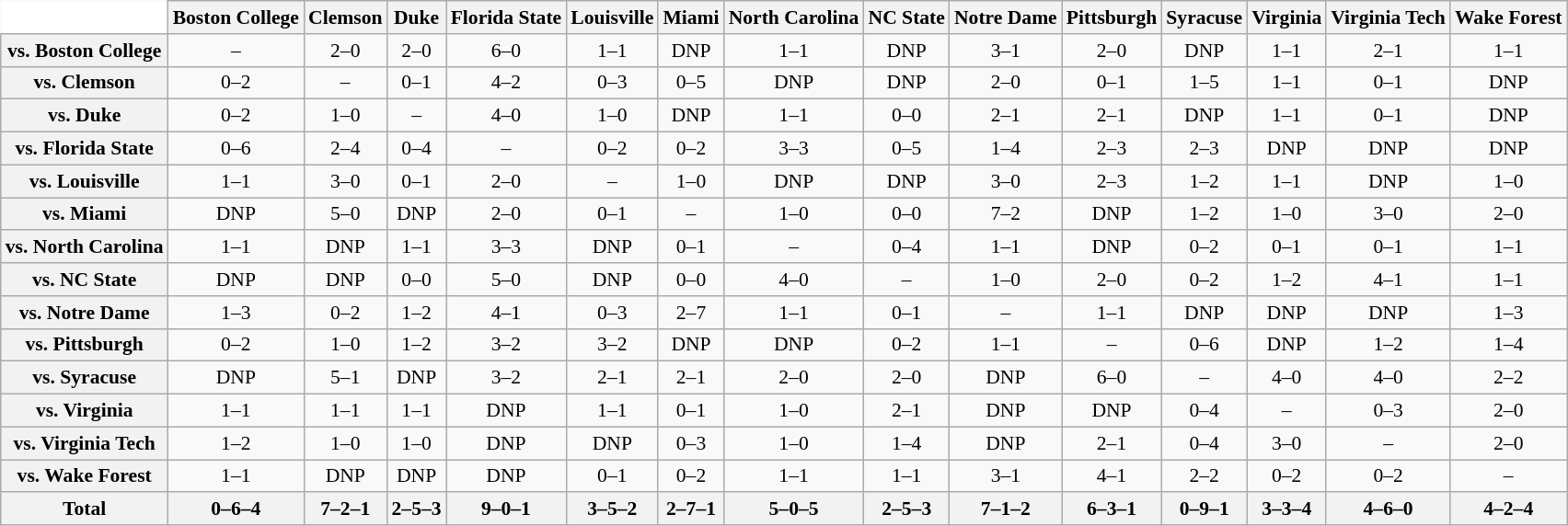<table class="wikitable" style="white-space:nowrap;font-size:90%;">
<tr>
<th colspan=1 style="background:white; border-top-style:hidden; border-left-style:hidden;"   width=75> </th>
<th style=>Boston College</th>
<th style=>Clemson</th>
<th style=>Duke</th>
<th style=>Florida State</th>
<th style=>Louisville</th>
<th style=>Miami</th>
<th style=>North Carolina</th>
<th style=>NC State</th>
<th style=>Notre Dame</th>
<th style=>Pittsburgh</th>
<th style=>Syracuse</th>
<th style=>Virginia</th>
<th style=>Virginia Tech</th>
<th style=>Wake Forest</th>
</tr>
<tr style="text-align:center;">
<th>vs. Boston College</th>
<td>–</td>
<td>2–0</td>
<td>2–0</td>
<td>6–0</td>
<td>1–1</td>
<td>DNP</td>
<td>1–1</td>
<td>DNP</td>
<td>3–1</td>
<td>2–0</td>
<td>DNP</td>
<td>1–1</td>
<td>2–1</td>
<td>1–1</td>
</tr>
<tr style="text-align:center;">
<th>vs. Clemson</th>
<td>0–2</td>
<td>–</td>
<td>0–1</td>
<td>4–2</td>
<td>0–3</td>
<td>0–5</td>
<td>DNP</td>
<td>DNP</td>
<td>2–0</td>
<td>0–1</td>
<td>1–5</td>
<td>1–1</td>
<td>0–1</td>
<td>DNP</td>
</tr>
<tr style="text-align:center;">
<th>vs. Duke</th>
<td>0–2</td>
<td>1–0</td>
<td>–</td>
<td>4–0</td>
<td>1–0</td>
<td>DNP</td>
<td>1–1</td>
<td>0–0</td>
<td>2–1</td>
<td>2–1</td>
<td>DNP</td>
<td>1–1</td>
<td>0–1</td>
<td>DNP</td>
</tr>
<tr style="text-align:center;">
<th>vs. Florida State</th>
<td>0–6</td>
<td>2–4</td>
<td>0–4</td>
<td>–</td>
<td>0–2</td>
<td>0–2</td>
<td>3–3</td>
<td>0–5</td>
<td>1–4</td>
<td>2–3</td>
<td>2–3</td>
<td>DNP</td>
<td>DNP</td>
<td>DNP</td>
</tr>
<tr style="text-align:center;">
<th>vs. Louisville</th>
<td>1–1</td>
<td>3–0</td>
<td>0–1</td>
<td>2–0</td>
<td>–</td>
<td>1–0</td>
<td>DNP</td>
<td>DNP</td>
<td>3–0</td>
<td>2–3</td>
<td>1–2</td>
<td>1–1</td>
<td>DNP</td>
<td>1–0</td>
</tr>
<tr style="text-align:center;">
<th>vs. Miami</th>
<td>DNP</td>
<td>5–0</td>
<td>DNP</td>
<td>2–0</td>
<td>0–1</td>
<td>–</td>
<td>1–0</td>
<td>0–0</td>
<td>7–2</td>
<td>DNP</td>
<td>1–2</td>
<td>1–0</td>
<td>3–0</td>
<td>2–0</td>
</tr>
<tr style="text-align:center;">
<th>vs. North Carolina</th>
<td>1–1</td>
<td>DNP</td>
<td>1–1</td>
<td>3–3</td>
<td>DNP</td>
<td>0–1</td>
<td>–</td>
<td>0–4</td>
<td>1–1</td>
<td>DNP</td>
<td>0–2</td>
<td>0–1</td>
<td>0–1</td>
<td>1–1</td>
</tr>
<tr style="text-align:center;">
<th>vs. NC State</th>
<td>DNP</td>
<td>DNP</td>
<td>0–0</td>
<td>5–0</td>
<td>DNP</td>
<td>0–0</td>
<td>4–0</td>
<td>–</td>
<td>1–0</td>
<td>2–0</td>
<td>0–2</td>
<td>1–2</td>
<td>4–1</td>
<td>1–1</td>
</tr>
<tr style="text-align:center;">
<th>vs. Notre Dame</th>
<td>1–3</td>
<td>0–2</td>
<td>1–2</td>
<td>4–1</td>
<td>0–3</td>
<td>2–7</td>
<td>1–1</td>
<td>0–1</td>
<td>–</td>
<td>1–1</td>
<td>DNP</td>
<td>DNP</td>
<td>DNP</td>
<td>1–3</td>
</tr>
<tr style="text-align:center;">
<th>vs. Pittsburgh</th>
<td>0–2</td>
<td>1–0</td>
<td>1–2</td>
<td>3–2</td>
<td>3–2</td>
<td>DNP</td>
<td>DNP</td>
<td>0–2</td>
<td>1–1</td>
<td>–</td>
<td>0–6</td>
<td>DNP</td>
<td>1–2</td>
<td>1–4</td>
</tr>
<tr style="text-align:center;">
<th>vs. Syracuse</th>
<td>DNP</td>
<td>5–1</td>
<td>DNP</td>
<td>3–2</td>
<td>2–1</td>
<td>2–1</td>
<td>2–0</td>
<td>2–0</td>
<td>DNP</td>
<td>6–0</td>
<td>–</td>
<td>4–0</td>
<td>4–0</td>
<td>2–2</td>
</tr>
<tr style="text-align:center;">
<th>vs. Virginia</th>
<td>1–1</td>
<td>1–1</td>
<td>1–1</td>
<td>DNP</td>
<td>1–1</td>
<td>0–1</td>
<td>1–0</td>
<td>2–1</td>
<td>DNP</td>
<td>DNP</td>
<td>0–4</td>
<td>–</td>
<td>0–3</td>
<td>2–0</td>
</tr>
<tr style="text-align:center;">
<th>vs. Virginia Tech</th>
<td>1–2</td>
<td>1–0</td>
<td>1–0</td>
<td>DNP</td>
<td>DNP</td>
<td>0–3</td>
<td>1–0</td>
<td>1–4</td>
<td>DNP</td>
<td>2–1</td>
<td>0–4</td>
<td>3–0</td>
<td>–</td>
<td>2–0</td>
</tr>
<tr style="text-align:center;">
<th>vs. Wake Forest</th>
<td>1–1</td>
<td>DNP</td>
<td>DNP</td>
<td>DNP</td>
<td>0–1</td>
<td>0–2</td>
<td>1–1</td>
<td>1–1</td>
<td>3–1</td>
<td>4–1</td>
<td>2–2</td>
<td>0–2</td>
<td>0–2</td>
<td>–<br></td>
</tr>
<tr style="text-align:center;">
<th>Total</th>
<th>0–6–4</th>
<th>7–2–1</th>
<th>2–5–3</th>
<th>9–0–1</th>
<th>3–5–2</th>
<th>2–7–1</th>
<th>5–0–5</th>
<th>2–5–3</th>
<th>7–1–2</th>
<th>6–3–1</th>
<th>0–9–1</th>
<th>3–3–4</th>
<th>4–6–0</th>
<th>4–2–4</th>
</tr>
</table>
